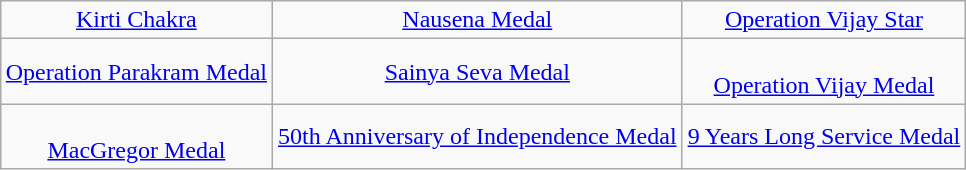<table class="wikitable" style="margin:1em auto; text-align:center;">
<tr>
<td><a href='#'>Kirti Chakra</a></td>
<td><a href='#'>Nausena Medal</a></td>
<td><a href='#'>Operation Vijay Star</a></td>
</tr>
<tr>
<td><a href='#'>Operation Parakram Medal</a></td>
<td><a href='#'>Sainya Seva Medal</a></td>
<td><br><a href='#'>Operation Vijay Medal</a></td>
</tr>
<tr>
<td><br><a href='#'>MacGregor Medal</a></td>
<td><a href='#'>50th Anniversary of Independence Medal</a></td>
<td><a href='#'>9 Years Long Service Medal</a></td>
</tr>
</table>
